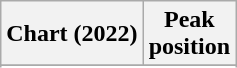<table class="wikitable sortable plainrowheaders" style="text-align:center">
<tr>
<th scope="col">Chart (2022)</th>
<th scope="col">Peak<br>position</th>
</tr>
<tr>
</tr>
<tr>
</tr>
<tr>
</tr>
<tr>
</tr>
<tr>
</tr>
<tr>
</tr>
<tr>
</tr>
<tr>
</tr>
</table>
